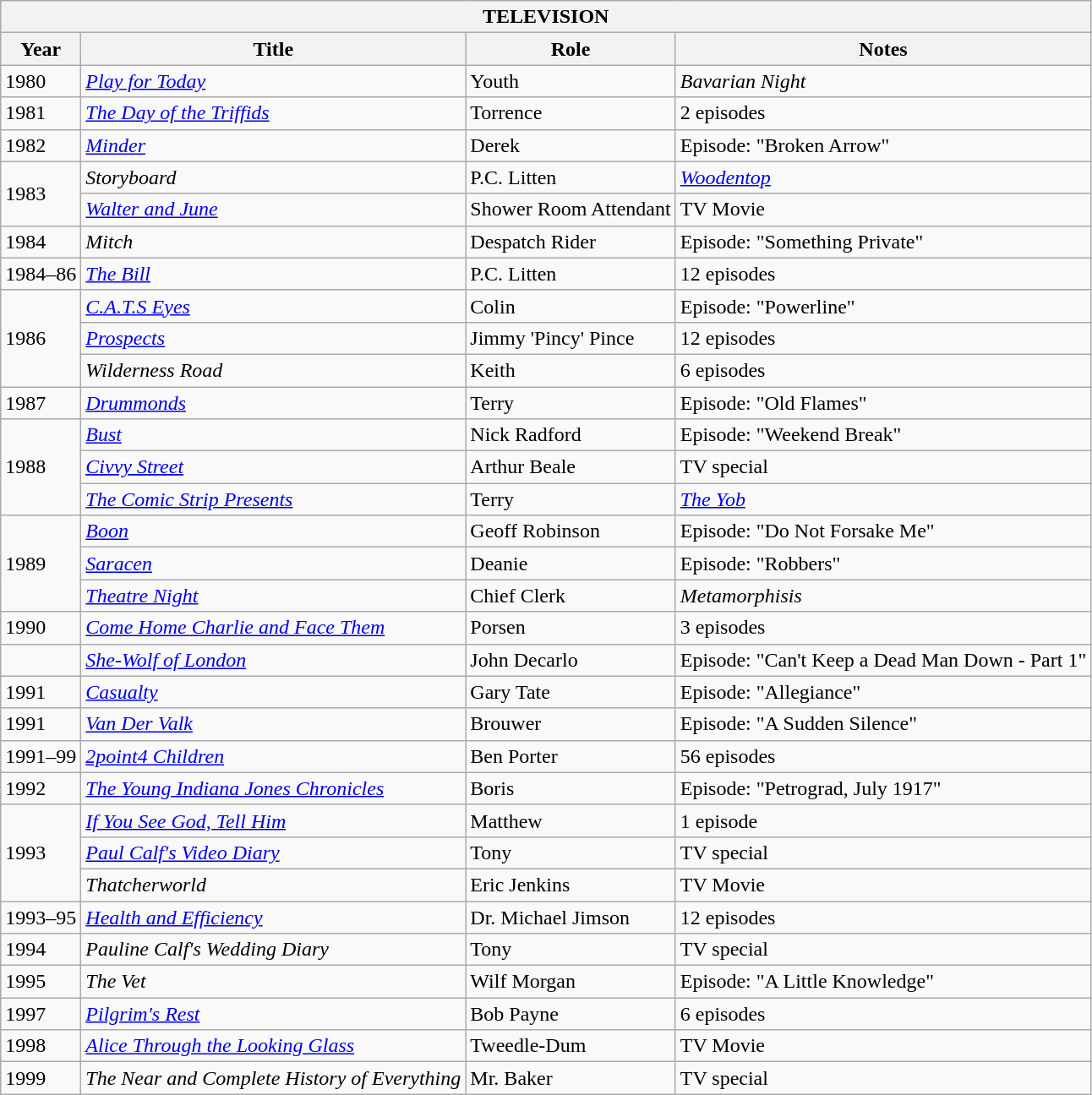<table class="wikitable">
<tr>
<th colspan="4">TELEVISION</th>
</tr>
<tr>
<th>Year</th>
<th>Title</th>
<th>Role</th>
<th>Notes</th>
</tr>
<tr>
<td>1980</td>
<td><em><a href='#'>Play for Today</a></em></td>
<td>Youth</td>
<td><em>Bavarian Night</em></td>
</tr>
<tr>
<td>1981</td>
<td><em><a href='#'>The Day of the Triffids</a></em></td>
<td>Torrence</td>
<td>2 episodes</td>
</tr>
<tr>
<td>1982</td>
<td><em><a href='#'>Minder</a></em></td>
<td>Derek</td>
<td>Episode: "Broken Arrow"</td>
</tr>
<tr>
<td rowspan="2">1983</td>
<td><em>Storyboard</em></td>
<td>P.C. Litten</td>
<td><em><a href='#'>Woodentop</a></em></td>
</tr>
<tr>
<td><em><a href='#'>Walter and June</a></em></td>
<td>Shower Room Attendant</td>
<td>TV Movie</td>
</tr>
<tr>
<td>1984</td>
<td><em>Mitch</em></td>
<td>Despatch Rider</td>
<td>Episode: "Something Private"</td>
</tr>
<tr>
<td>1984–86</td>
<td><em><a href='#'>The Bill</a></em></td>
<td>P.C. Litten</td>
<td>12 episodes</td>
</tr>
<tr>
<td rowspan="3">1986</td>
<td><em><a href='#'>C.A.T.S Eyes</a></em></td>
<td>Colin</td>
<td>Episode: "Powerline"</td>
</tr>
<tr>
<td><em><a href='#'>Prospects</a></em></td>
<td>Jimmy 'Pincy' Pince</td>
<td>12 episodes</td>
</tr>
<tr>
<td><em>Wilderness Road</em></td>
<td>Keith</td>
<td>6 episodes</td>
</tr>
<tr>
<td>1987</td>
<td><em><a href='#'>Drummonds</a></em></td>
<td>Terry</td>
<td>Episode: "Old Flames"</td>
</tr>
<tr>
<td rowspan="3">1988</td>
<td><em><a href='#'>Bust</a></em></td>
<td>Nick Radford</td>
<td>Episode: "Weekend Break"</td>
</tr>
<tr>
<td><u><em><a href='#'>Civvy Street</a></em></u></td>
<td>Arthur Beale</td>
<td>TV special</td>
</tr>
<tr>
<td><em><a href='#'>The Comic Strip Presents</a></em></td>
<td>Terry</td>
<td><em><a href='#'>The Yob</a></em></td>
</tr>
<tr>
<td rowspan="3">1989</td>
<td><em><a href='#'>Boon</a></em></td>
<td>Geoff Robinson</td>
<td>Episode: "Do Not Forsake Me"</td>
</tr>
<tr>
<td><em><a href='#'>Saracen</a></em></td>
<td>Deanie</td>
<td>Episode: "Robbers"</td>
</tr>
<tr>
<td><em><a href='#'>Theatre Night</a></em></td>
<td>Chief Clerk</td>
<td><em>Metamorphisis</em></td>
</tr>
<tr>
<td>1990</td>
<td><em><a href='#'>Come Home Charlie and Face Them</a></em></td>
<td>Porsen</td>
<td>3 episodes</td>
</tr>
<tr>
<td></td>
<td><em><a href='#'>She-Wolf of London</a></em></td>
<td>John Decarlo</td>
<td>Episode: "Can't Keep a Dead Man Down - Part 1"</td>
</tr>
<tr>
<td>1991</td>
<td><em><a href='#'>Casualty</a></em></td>
<td>Gary Tate</td>
<td>Episode: "Allegiance"</td>
</tr>
<tr>
<td>1991</td>
<td><em><a href='#'>Van Der Valk</a></em></td>
<td>Brouwer</td>
<td>Episode: "A Sudden Silence"</td>
</tr>
<tr>
<td>1991–99</td>
<td><em><a href='#'>2point4 Children</a></em></td>
<td>Ben Porter</td>
<td>56 episodes</td>
</tr>
<tr>
<td>1992</td>
<td><em><a href='#'>The Young Indiana Jones Chronicles</a></em></td>
<td>Boris</td>
<td>Episode: "Petrograd, July 1917"</td>
</tr>
<tr>
<td rowspan="3">1993</td>
<td><em><a href='#'>If You See God, Tell Him</a></em></td>
<td>Matthew</td>
<td>1 episode</td>
</tr>
<tr>
<td><em><a href='#'>Paul Calf's Video Diary</a></em></td>
<td>Tony</td>
<td>TV special</td>
</tr>
<tr>
<td><em>Thatcherworld</em></td>
<td>Eric Jenkins</td>
<td>TV Movie</td>
</tr>
<tr>
<td>1993–95</td>
<td><em><a href='#'>Health and Efficiency</a></em></td>
<td>Dr. Michael Jimson</td>
<td>12 episodes</td>
</tr>
<tr>
<td>1994</td>
<td><em>Pauline Calf's Wedding Diary</em></td>
<td>Tony</td>
<td>TV special</td>
</tr>
<tr>
<td>1995</td>
<td><em>The Vet</em></td>
<td>Wilf Morgan</td>
<td>Episode: "A Little Knowledge"</td>
</tr>
<tr>
<td>1997</td>
<td><a href='#'><em>Pilgrim's Rest</em></a></td>
<td>Bob Payne</td>
<td>6 episodes</td>
</tr>
<tr>
<td>1998</td>
<td><em><a href='#'>Alice Through the Looking Glass</a></em></td>
<td>Tweedle-Dum</td>
<td>TV Movie</td>
</tr>
<tr>
<td>1999</td>
<td><em>The Near and Complete History of Everything</em></td>
<td>Mr. Baker</td>
<td>TV special</td>
</tr>
</table>
